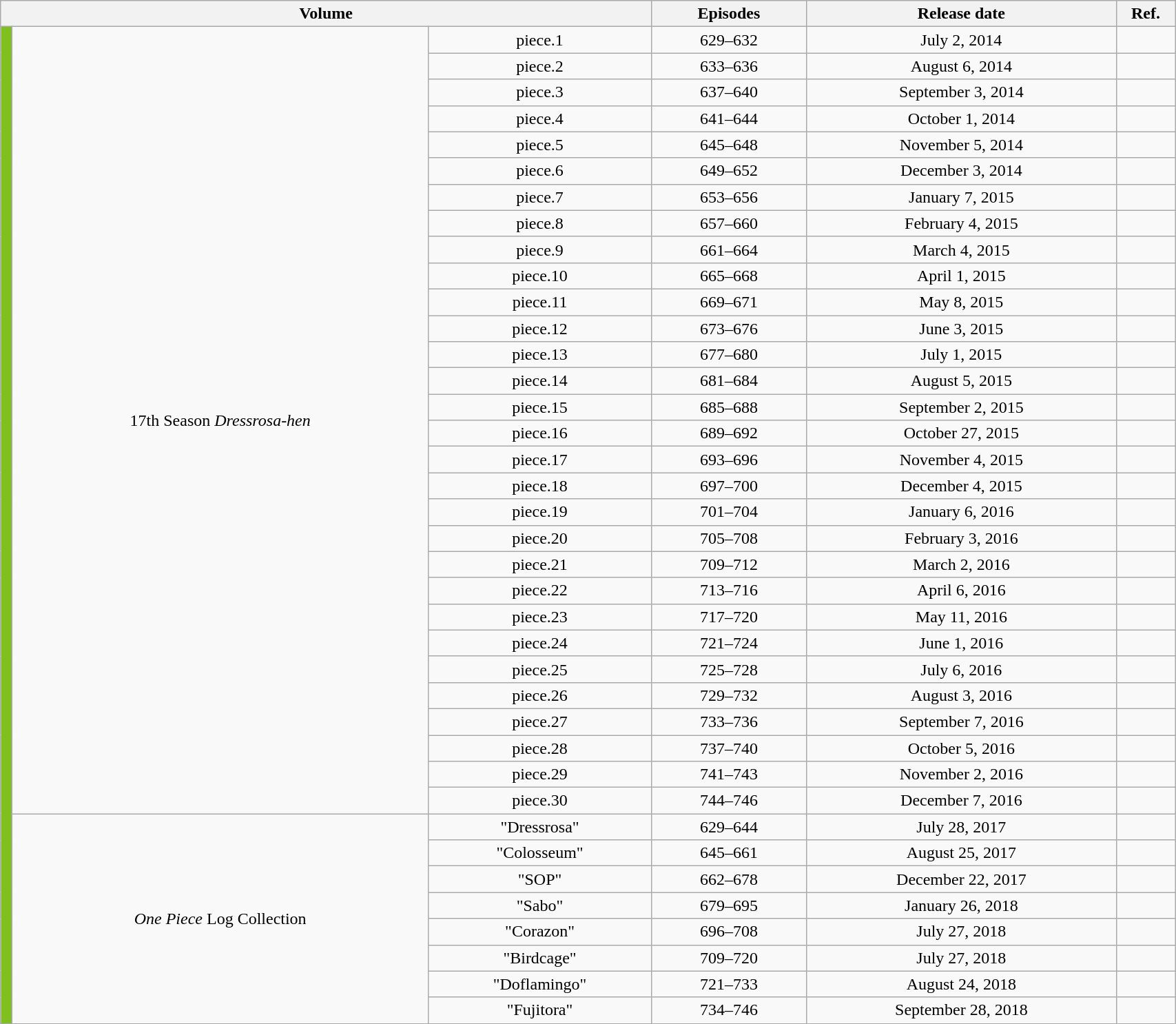<table class="wikitable" style="text-align: center; width: 90%;">
<tr>
<th colspan="3">Volume</th>
<th>Episodes</th>
<th>Release date</th>
<th style="width:5%;">Ref.</th>
</tr>
<tr>
<td rowspan="120"  style="width:1%; background:#7FC01E;"></td>
<td rowspan="30">17th Season <em>Dressrosa-hen</em></td>
<td>piece.1</td>
<td>629–632</td>
<td>July 2, 2014</td>
<td></td>
</tr>
<tr>
<td>piece.2</td>
<td>633–636</td>
<td>August 6, 2014</td>
<td></td>
</tr>
<tr>
<td>piece.3</td>
<td>637–640</td>
<td>September 3, 2014</td>
<td></td>
</tr>
<tr>
<td>piece.4</td>
<td>641–644</td>
<td>October 1, 2014</td>
<td></td>
</tr>
<tr>
<td>piece.5</td>
<td>645–648</td>
<td>November 5, 2014</td>
<td></td>
</tr>
<tr>
<td>piece.6</td>
<td>649–652</td>
<td>December 3, 2014</td>
<td></td>
</tr>
<tr>
<td>piece.7</td>
<td>653–656</td>
<td>January 7, 2015</td>
<td></td>
</tr>
<tr>
<td>piece.8</td>
<td>657–660</td>
<td>February 4, 2015</td>
<td></td>
</tr>
<tr>
<td>piece.9</td>
<td>661–664</td>
<td>March 4, 2015</td>
<td></td>
</tr>
<tr>
<td>piece.10</td>
<td>665–668</td>
<td>April 1, 2015</td>
<td></td>
</tr>
<tr>
<td>piece.11</td>
<td>669–671</td>
<td>May 8, 2015</td>
<td></td>
</tr>
<tr>
<td>piece.12</td>
<td>673–676</td>
<td>June 3, 2015</td>
<td></td>
</tr>
<tr>
<td>piece.13</td>
<td>677–680</td>
<td>July 1, 2015</td>
<td></td>
</tr>
<tr>
<td>piece.14</td>
<td>681–684</td>
<td>August 5, 2015</td>
<td></td>
</tr>
<tr>
<td>piece.15</td>
<td>685–688</td>
<td>September 2, 2015</td>
<td></td>
</tr>
<tr>
<td>piece.16</td>
<td>689–692</td>
<td>October 27, 2015</td>
<td></td>
</tr>
<tr>
<td>piece.17</td>
<td>693–696</td>
<td>November 4, 2015</td>
<td></td>
</tr>
<tr>
<td>piece.18</td>
<td>697–700</td>
<td>December 4, 2015</td>
<td></td>
</tr>
<tr>
<td>piece.19</td>
<td>701–704</td>
<td>January 6, 2016</td>
<td></td>
</tr>
<tr>
<td>piece.20</td>
<td>705–708</td>
<td>February 3, 2016</td>
<td></td>
</tr>
<tr>
<td>piece.21</td>
<td>709–712</td>
<td>March 2, 2016</td>
<td></td>
</tr>
<tr>
<td>piece.22</td>
<td>713–716</td>
<td>April 6, 2016</td>
<td></td>
</tr>
<tr>
<td>piece.23</td>
<td>717–720</td>
<td>May 11, 2016</td>
<td></td>
</tr>
<tr>
<td>piece.24</td>
<td>721–724</td>
<td>June 1, 2016</td>
<td></td>
</tr>
<tr>
<td>piece.25</td>
<td>725–728</td>
<td>July 6, 2016</td>
<td></td>
</tr>
<tr>
<td>piece.26</td>
<td>729–732</td>
<td>August 3, 2016</td>
<td></td>
</tr>
<tr>
<td>piece.27</td>
<td>733–736</td>
<td>September 7, 2016</td>
<td></td>
</tr>
<tr>
<td>piece.28</td>
<td>737–740</td>
<td>October 5, 2016</td>
<td></td>
</tr>
<tr>
<td>piece.29</td>
<td>741–743</td>
<td>November 2, 2016</td>
<td></td>
</tr>
<tr>
<td>piece.30</td>
<td>744–746</td>
<td>December 7, 2016</td>
<td></td>
</tr>
<tr>
<td rowspan="8"><em>One Piece</em> Log Collection</td>
<td>"Dressrosa"</td>
<td>629–644</td>
<td>July 28, 2017</td>
<td></td>
</tr>
<tr>
<td>"Colosseum"</td>
<td>645–661</td>
<td>August 25, 2017</td>
<td></td>
</tr>
<tr>
<td>"SOP"</td>
<td>662–678</td>
<td>December 22, 2017</td>
<td></td>
</tr>
<tr>
<td>"Sabo"</td>
<td>679–695</td>
<td>January 26, 2018</td>
<td></td>
</tr>
<tr>
<td>"Corazon"</td>
<td>696–708</td>
<td>July 27, 2018</td>
<td></td>
</tr>
<tr>
<td>"Birdcage"</td>
<td>709–720</td>
<td>July 27, 2018</td>
<td></td>
</tr>
<tr>
<td>"Doflamingo"</td>
<td>721–733</td>
<td>August 24, 2018</td>
<td></td>
</tr>
<tr>
<td>"Fujitora"</td>
<td>734–746</td>
<td>September 28, 2018</td>
<td></td>
</tr>
</table>
